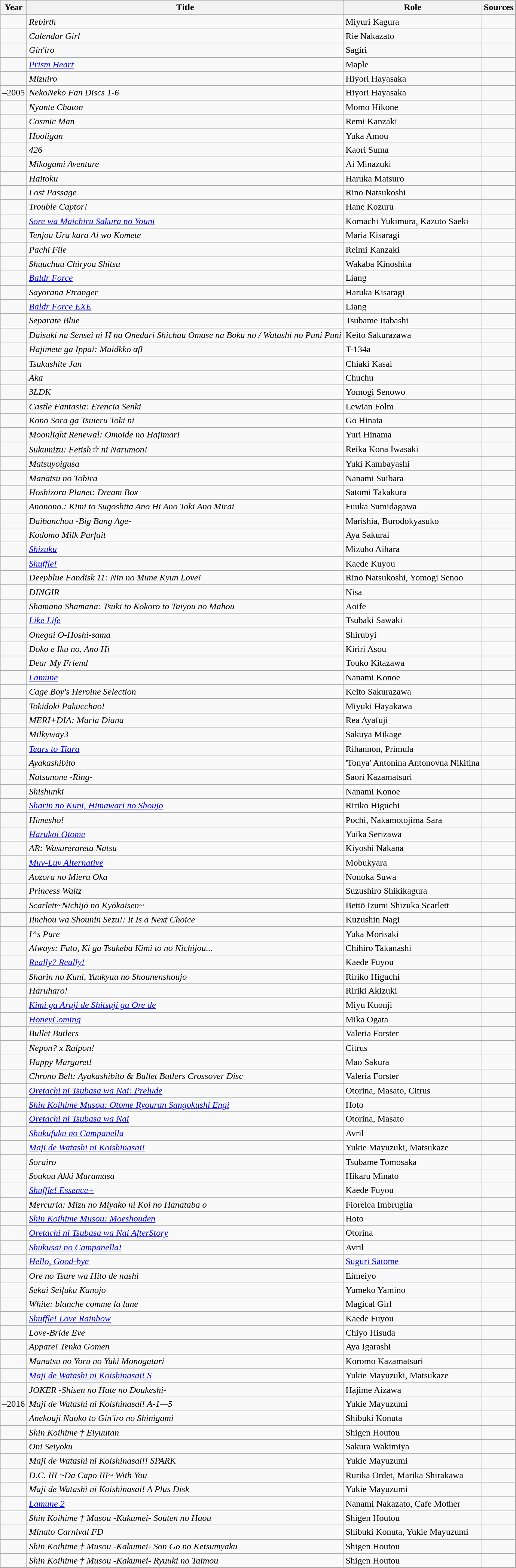<table class="wikitable sortable plainrowheaders">
<tr>
<th>Year</th>
<th>Title</th>
<th>Role</th>
<th class="unsortable">Sources</th>
</tr>
<tr>
<td></td>
<td><em>Rebirth</em></td>
<td>Miyuri Kagura</td>
<td></td>
</tr>
<tr>
<td></td>
<td><em>Calendar Girl</em></td>
<td>Rie Nakazato</td>
<td></td>
</tr>
<tr>
<td></td>
<td><em>Gin'iro</em></td>
<td>Sagiri</td>
<td></td>
</tr>
<tr>
<td></td>
<td><em><a href='#'>Prism Heart</a></em></td>
<td>Maple</td>
<td></td>
</tr>
<tr>
<td></td>
<td><em>Mizuiro</em></td>
<td>Hiyori Hayasaka</td>
<td></td>
</tr>
<tr>
<td>–2005</td>
<td><em>NekoNeko Fan Discs 1-6</em></td>
<td>Hiyori Hayasaka</td>
<td></td>
</tr>
<tr>
<td></td>
<td><em>Nyante Chaton</em></td>
<td>Momo Hikone</td>
<td></td>
</tr>
<tr>
<td></td>
<td><em>Cosmic Man</em></td>
<td>Remi Kanzaki</td>
<td></td>
</tr>
<tr>
<td></td>
<td><em>Hooligan</em></td>
<td>Yuka Amou</td>
<td></td>
</tr>
<tr>
<td></td>
<td><em>426</em></td>
<td>Kaori Suma</td>
<td></td>
</tr>
<tr>
<td></td>
<td><em>Mikogami Aventure</em></td>
<td>Ai Minazuki</td>
<td></td>
</tr>
<tr>
<td></td>
<td><em>Haitoku</em></td>
<td>Haruka Matsuro</td>
<td></td>
</tr>
<tr>
<td></td>
<td><em>Lost Passage</em></td>
<td>Rino Natsukoshi</td>
<td></td>
</tr>
<tr>
<td></td>
<td><em>Trouble Captor!</em></td>
<td>Hane Kozuru</td>
<td></td>
</tr>
<tr>
<td></td>
<td><em><a href='#'>Sore wa Maichiru Sakura no Youni</a></em></td>
<td>Komachi Yukimura, Kazuto Saeki</td>
<td></td>
</tr>
<tr>
<td></td>
<td><em>Tenjou Ura kara Ai wo Komete</em></td>
<td>Maria Kisaragi</td>
<td></td>
</tr>
<tr>
<td></td>
<td><em>Pachi File</em></td>
<td>Reimi Kanzaki</td>
<td></td>
</tr>
<tr>
<td></td>
<td><em>Shuuchuu Chiryou Shitsu</em></td>
<td>Wakaba Kinoshita</td>
<td></td>
</tr>
<tr>
<td></td>
<td><em><a href='#'>Baldr Force</a></em></td>
<td>Liang</td>
<td></td>
</tr>
<tr>
<td></td>
<td><em>Sayorana Etranger</em></td>
<td>Haruka Kisaragi</td>
<td></td>
</tr>
<tr>
<td></td>
<td><em><a href='#'>Baldr Force EXE</a></em></td>
<td>Liang</td>
<td></td>
</tr>
<tr>
<td></td>
<td><em>Separate Blue</em></td>
<td>Tsubame Itabashi</td>
<td></td>
</tr>
<tr>
<td></td>
<td><em>Daisuki na Sensei ni H na Onedari Shichau Omase na Boku no / Watashi no Puni Puni</em></td>
<td>Keito Sakurazawa</td>
<td></td>
</tr>
<tr>
<td></td>
<td><em>Hajimete ga Ippai: Maidkko αβ</em></td>
<td>T-134a</td>
<td></td>
</tr>
<tr>
<td></td>
<td><em>Tsukushite Jan</em></td>
<td>Chiaki Kasai</td>
<td></td>
</tr>
<tr>
<td></td>
<td><em>Aka</em></td>
<td>Chuchu</td>
<td></td>
</tr>
<tr>
<td></td>
<td><em>3LDK</em></td>
<td>Yomogi Senowo</td>
<td></td>
</tr>
<tr>
<td></td>
<td><em>Castle Fantasia: Erencia Senki</em></td>
<td>Lewian Folm</td>
<td></td>
</tr>
<tr>
<td></td>
<td><em>Kono Sora ga Tsuieru Toki ni</em></td>
<td>Go Hinata</td>
<td></td>
</tr>
<tr>
<td></td>
<td><em>Moonlight Renewal: Omoide no Hajimari</em></td>
<td>Yuri Hinama</td>
<td></td>
</tr>
<tr>
<td></td>
<td><em>Sukumizu: Fetish☆ ni Narumon!</em></td>
<td>Reika Kona Iwasaki</td>
<td></td>
</tr>
<tr>
<td></td>
<td><em>Matsuyoigusa</em></td>
<td>Yuki Kambayashi</td>
<td></td>
</tr>
<tr>
<td></td>
<td><em>Manatsu no Tobira</em></td>
<td>Nanami Suibara</td>
<td></td>
</tr>
<tr>
<td></td>
<td><em>Hoshizora Planet: Dream Box</em></td>
<td>Satomi Takakura</td>
<td></td>
</tr>
<tr>
<td></td>
<td><em>Anonono.: Kimi to Sugoshita Ano Hi Ano Toki Ano Mirai</em></td>
<td>Fuuka Sumidagawa</td>
<td></td>
</tr>
<tr>
<td></td>
<td><em>Daibanchou -Big Bang Age-</em></td>
<td>Marishia, Burodokyasuko</td>
<td></td>
</tr>
<tr>
<td></td>
<td><em>Kodomo Milk Parfait</em></td>
<td>Aya Sakurai</td>
<td></td>
</tr>
<tr>
<td></td>
<td><em><a href='#'>Shizuku</a></em></td>
<td>Mizuho Aihara</td>
<td></td>
</tr>
<tr>
<td></td>
<td><em><a href='#'>Shuffle!</a></em></td>
<td>Kaede Kuyou</td>
<td></td>
</tr>
<tr>
<td></td>
<td><em>Deepblue Fandisk 11: Nin no Mune Kyun Love!</em></td>
<td>Rino Natsukoshi, Yomogi Senoo</td>
<td></td>
</tr>
<tr>
<td></td>
<td><em>DINGIR</em></td>
<td>Nisa</td>
<td></td>
</tr>
<tr>
<td></td>
<td><em>Shamana Shamana: Tsuki to Kokoro to Taiyou no Mahou</em></td>
<td>Aoife</td>
<td></td>
</tr>
<tr>
<td></td>
<td><em><a href='#'>Like Life</a></em></td>
<td>Tsubaki Sawaki</td>
<td></td>
</tr>
<tr>
<td></td>
<td><em>Onegai O-Hoshi-sama</em></td>
<td>Shirubyi</td>
<td></td>
</tr>
<tr>
<td></td>
<td><em>Doko e Iku no, Ano Hi</em></td>
<td>Kiriri Asou</td>
<td></td>
</tr>
<tr>
<td></td>
<td><em>Dear My Friend</em></td>
<td>Touko Kitazawa</td>
<td></td>
</tr>
<tr>
<td></td>
<td><em><a href='#'>Lamune</a></em></td>
<td>Nanami Konoe</td>
<td></td>
</tr>
<tr>
<td></td>
<td><em>Cage Boy's Heroine Selection</em></td>
<td>Keito Sakurazawa</td>
<td></td>
</tr>
<tr>
<td></td>
<td><em>Tokidoki Pakucchao!</em></td>
<td>Miyuki Hayakawa</td>
<td></td>
</tr>
<tr>
<td></td>
<td><em>MERI+DIA: Maria Diana</em></td>
<td>Rea Ayafuji</td>
<td></td>
</tr>
<tr>
<td></td>
<td><em>Milkyway3</em></td>
<td>Sakuya Mikage</td>
<td></td>
</tr>
<tr>
<td></td>
<td><em><a href='#'>Tears to Tiara</a></em></td>
<td>Rihannon, Primula</td>
<td></td>
</tr>
<tr>
<td></td>
<td><em>Ayakashibito</em></td>
<td>'Tonya' Antonina Antonovna Nikitina</td>
<td></td>
</tr>
<tr>
<td></td>
<td><em>Natsunone -Ring-</em></td>
<td>Saori Kazamatsuri</td>
<td></td>
</tr>
<tr>
<td></td>
<td><em>Shishunki</em></td>
<td>Nanami Konoe</td>
<td></td>
</tr>
<tr>
<td></td>
<td><em><a href='#'>Sharin no Kuni, Himawari no Shoujo</a></em></td>
<td>Ririko Higuchi</td>
<td></td>
</tr>
<tr>
<td></td>
<td><em>Himesho!</em></td>
<td>Pochi, Nakamotojima Sara</td>
<td></td>
</tr>
<tr>
<td></td>
<td><em><a href='#'>Harukoi Otome</a></em></td>
<td>Yuika Serizawa</td>
<td></td>
</tr>
<tr>
<td></td>
<td><em>AR: Wasurerareta Natsu</em></td>
<td>Kiyoshi Nakana</td>
<td></td>
</tr>
<tr>
<td></td>
<td><em><a href='#'>Muv-Luv Alternative</a></em></td>
<td>Mobukyara</td>
<td></td>
</tr>
<tr>
<td></td>
<td><em>Aozora no Mieru Oka</em></td>
<td>Nonoka Suwa</td>
<td></td>
</tr>
<tr>
<td></td>
<td><em>Princess Waltz</em></td>
<td>Suzushiro Shikikagura</td>
<td></td>
</tr>
<tr>
<td></td>
<td><em>Scarlett~Nichijō no Kyōkaisen~</em></td>
<td>Bettō Izumi Shizuka Scarlett</td>
<td></td>
</tr>
<tr>
<td></td>
<td><em>Iinchou wa Shounin Sezu!: It Is a Next Choice</em></td>
<td>Kuzushin Nagi</td>
<td></td>
</tr>
<tr>
<td></td>
<td><em>I”s Pure</em></td>
<td>Yuka Morisaki</td>
<td></td>
</tr>
<tr>
<td></td>
<td><em>Always: Futo, Ki ga Tsukeba Kimi to no Nichijou...</em></td>
<td>Chihiro Takanashi</td>
<td></td>
</tr>
<tr>
<td></td>
<td><em><a href='#'>Really? Really!</a></em></td>
<td>Kaede Fuyou</td>
<td></td>
</tr>
<tr>
<td></td>
<td><em>Sharin no Kuni, Yuukyuu no Shounenshoujo</em></td>
<td>Ririko Higuchi</td>
<td></td>
</tr>
<tr>
<td></td>
<td><em>Haruharo!</em></td>
<td>Ririki Akizuki</td>
<td></td>
</tr>
<tr>
<td></td>
<td><em><a href='#'>Kimi ga Aruji de Shitsuji ga Ore de</a></em></td>
<td>Miyu Kuonji</td>
<td></td>
</tr>
<tr>
<td></td>
<td><em><a href='#'>HoneyComing</a></em></td>
<td>Mika Ogata</td>
<td></td>
</tr>
<tr>
<td></td>
<td><em>Bullet Butlers</em></td>
<td>Valeria Forster</td>
<td></td>
</tr>
<tr>
<td></td>
<td><em>Nepon? x Raipon!</em></td>
<td>Citrus</td>
<td></td>
</tr>
<tr>
<td></td>
<td><em>Happy Margaret!</em></td>
<td>Mao Sakura</td>
<td></td>
</tr>
<tr>
<td></td>
<td><em>Chrono Belt: Ayakashibito & Bullet Butlers Crossover Disc</em></td>
<td>Valeria Forster</td>
<td></td>
</tr>
<tr>
<td></td>
<td><em><a href='#'>Oretachi ni Tsubasa wa Nai: Prelude</a></em></td>
<td>Otorina, Masato, Citrus</td>
<td></td>
</tr>
<tr>
<td></td>
<td><em><a href='#'>Shin Koihime Musou: Otome Ryouran Sangokushi Engi</a></em></td>
<td>Hoto</td>
<td></td>
</tr>
<tr>
<td></td>
<td><em><a href='#'>Oretachi ni Tsubasa wa Nai</a></em></td>
<td>Otorina, Masato</td>
<td></td>
</tr>
<tr>
<td></td>
<td><em><a href='#'>Shukufuku no Campanella</a></em></td>
<td>Avril</td>
<td></td>
</tr>
<tr>
<td></td>
<td><em><a href='#'>Maji de Watashi ni Koishinasai!</a></em></td>
<td>Yukie Mayuzuki, Matsukaze</td>
<td></td>
</tr>
<tr>
<td></td>
<td><em>Sorairo</em></td>
<td>Tsubame Tomosaka</td>
<td></td>
</tr>
<tr>
<td></td>
<td><em>Soukou Akki Muramasa</em></td>
<td>Hikaru Minato</td>
<td></td>
</tr>
<tr>
<td></td>
<td><em><a href='#'>Shuffle! Essence+</a></em></td>
<td>Kaede Fuyou</td>
<td></td>
</tr>
<tr>
<td></td>
<td><em>Mercuria: Mizu no Miyako ni Koi no Hanataba o</em></td>
<td>Fiorelea Imbruglia</td>
<td></td>
</tr>
<tr>
<td></td>
<td><em><a href='#'>Shin Koihime Musou: Moeshouden</a></em></td>
<td>Hoto</td>
<td></td>
</tr>
<tr>
<td></td>
<td><em><a href='#'>Oretachi ni Tsubasa wa Nai AfterStory</a></em></td>
<td>Otorina</td>
<td></td>
</tr>
<tr>
<td></td>
<td><em><a href='#'>Shukusai no Campanella!</a></em></td>
<td>Avril</td>
<td></td>
</tr>
<tr>
<td></td>
<td><em><a href='#'>Hello, Good-bye</a></em></td>
<td><a href='#'>Suguri Satome</a></td>
<td></td>
</tr>
<tr>
<td></td>
<td><em>Ore no Tsure wa Hito de nashi</em></td>
<td>Eimeiyo</td>
<td></td>
</tr>
<tr>
<td></td>
<td><em>Sekai Seifuku Kanojo</em></td>
<td>Yumeko Yamino</td>
<td></td>
</tr>
<tr>
<td></td>
<td><em>White: blanche comme la lune</em></td>
<td>Magical Girl</td>
<td></td>
</tr>
<tr>
<td></td>
<td><em><a href='#'>Shuffle! Love Rainbow</a></em></td>
<td>Kaede Fuyou</td>
<td></td>
</tr>
<tr>
<td></td>
<td><em>Love-Bride Eve</em></td>
<td>Chiyo Hisuda</td>
<td></td>
</tr>
<tr>
<td></td>
<td><em>Appare! Tenka Gomen</em></td>
<td>Aya Igarashi</td>
<td></td>
</tr>
<tr>
<td></td>
<td><em>Manatsu no Yoru no Yuki Monogatari</em></td>
<td>Koromo Kazamatsuri</td>
<td></td>
</tr>
<tr>
<td></td>
<td><em><a href='#'>Maji de Watashi ni Koishinasai! S</a></em></td>
<td>Yukie Mayuzuki, Matsukaze</td>
<td></td>
</tr>
<tr>
<td></td>
<td><em>JOKER -Shisen no Hate no Doukeshi-</em></td>
<td>Hajime Aizawa</td>
<td></td>
</tr>
<tr>
<td>–2016</td>
<td><em>Maji de Watashi ni Koishinasai! A-1—5</em></td>
<td>Yukie Mayuzumi</td>
<td></td>
</tr>
<tr>
<td></td>
<td><em>Anekouji Naoko to Gin'iro no Shinigami</em></td>
<td>Shibuki Konuta</td>
<td></td>
</tr>
<tr>
<td></td>
<td><em>Shin Koihime † Eiyuutan</em></td>
<td>Shigen Houtou</td>
<td></td>
</tr>
<tr>
<td></td>
<td><em>Oni Seiyoku</em></td>
<td>Sakura Wakimiya</td>
<td></td>
</tr>
<tr>
<td></td>
<td><em>Maji de Watashi ni Koishinasai!! SPARK</em></td>
<td>Yukie Mayuzumi</td>
<td></td>
</tr>
<tr>
<td></td>
<td><em>D.C. III ~Da Capo III~ With You</em></td>
<td>Rurika Ordet, Marika Shirakawa</td>
<td></td>
</tr>
<tr>
<td></td>
<td><em>Maji de Watashi ni Koishinasai! A Plus Disk</em></td>
<td>Yukie Mayuzumi</td>
<td></td>
</tr>
<tr>
<td></td>
<td><em><a href='#'>Lamune 2</a></em></td>
<td>Nanami Nakazato, Cafe Mother</td>
<td></td>
</tr>
<tr>
<td></td>
<td><em>Shin Koihime † Musou -Kakumei- Souten no Haou</em></td>
<td>Shigen Houtou</td>
<td></td>
</tr>
<tr>
<td></td>
<td><em>Minato Carnival FD</em></td>
<td>Shibuki Konuta, Yukie Mayuzumi</td>
<td></td>
</tr>
<tr>
<td></td>
<td><em>Shin Koihime † Musou -Kakumei- Son Go no Ketsumyaku</em></td>
<td>Shigen Houtou</td>
<td></td>
</tr>
<tr>
<td></td>
<td><em>Shin Koihime † Musou -Kakumei- Ryuuki no Taimou</em></td>
<td>Shigen Houtou</td>
<td></td>
</tr>
</table>
